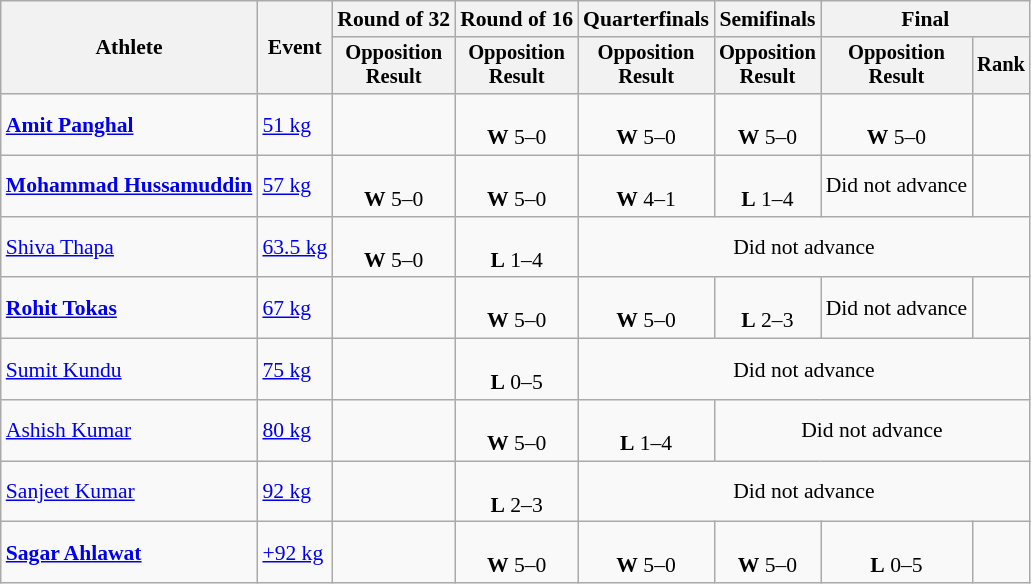<table class=wikitable style="text-align:center; font-size:90%">
<tr>
<th rowspan="2">Athlete</th>
<th rowspan="2">Event</th>
<th>Round of 32</th>
<th>Round of 16</th>
<th>Quarterfinals</th>
<th>Semifinals</th>
<th colspan=2>Final</th>
</tr>
<tr style="font-size:95%">
<th>Opposition<br>Result</th>
<th>Opposition<br>Result</th>
<th>Opposition<br>Result</th>
<th>Opposition<br>Result</th>
<th>Opposition<br>Result</th>
<th>Rank</th>
</tr>
<tr>
<td align=left><strong><a href='#'>Amit Panghal</a></strong></td>
<td align=left><a href='#'>51 kg</a></td>
<td></td>
<td><br><strong>W</strong> 5–0</td>
<td><br><strong>W</strong> 5–0</td>
<td><br><strong>W</strong> 5–0</td>
<td><br><strong>W</strong> 5–0</td>
<td></td>
</tr>
<tr>
<td align=left><strong><a href='#'>Mohammad Hussamuddin</a></strong></td>
<td align=left><a href='#'>57 kg</a></td>
<td><br><strong>W</strong> 5–0</td>
<td><br><strong>W</strong> 5–0</td>
<td><br><strong>W</strong> 4–1</td>
<td><br><strong>L</strong> 1–4</td>
<td>Did not advance</td>
<td></td>
</tr>
<tr>
<td align=left><a href='#'>Shiva Thapa</a></td>
<td align=left><a href='#'>63.5 kg</a></td>
<td><br><strong>W</strong> 5–0</td>
<td><br><strong>L</strong> 1–4</td>
<td colspan=4>Did not advance</td>
</tr>
<tr>
<td align=left><strong><a href='#'>Rohit Tokas</a></strong></td>
<td align=left><a href='#'>67 kg</a></td>
<td></td>
<td><br><strong>W</strong> 5–0</td>
<td><br><strong>W</strong> 5–0</td>
<td><br><strong>L</strong> 2–3</td>
<td>Did not advance</td>
<td></td>
</tr>
<tr>
<td align=left><a href='#'>Sumit Kundu</a></td>
<td align=left><a href='#'>75 kg</a></td>
<td></td>
<td><br><strong>L</strong> 0–5</td>
<td colspan=4>Did not advance</td>
</tr>
<tr>
<td align=left><a href='#'>Ashish Kumar</a></td>
<td align=left><a href='#'>80 kg</a></td>
<td></td>
<td><br><strong>W</strong> 5–0</td>
<td><br><strong>L</strong> 1–4</td>
<td colspan=3>Did not advance</td>
</tr>
<tr>
<td align=left><a href='#'>Sanjeet Kumar</a></td>
<td align=left><a href='#'>92 kg</a></td>
<td></td>
<td><br><strong>L</strong> 2–3</td>
<td colspan=4>Did not advance</td>
</tr>
<tr>
<td align=left><strong><a href='#'>Sagar Ahlawat</a></strong></td>
<td align=left><a href='#'>+92 kg</a></td>
<td></td>
<td><br><strong>W</strong> 5–0</td>
<td><br><strong>W</strong> 5–0</td>
<td><br><strong>W</strong> 5–0</td>
<td><br><strong>L</strong> 0–5</td>
<td></td>
</tr>
</table>
